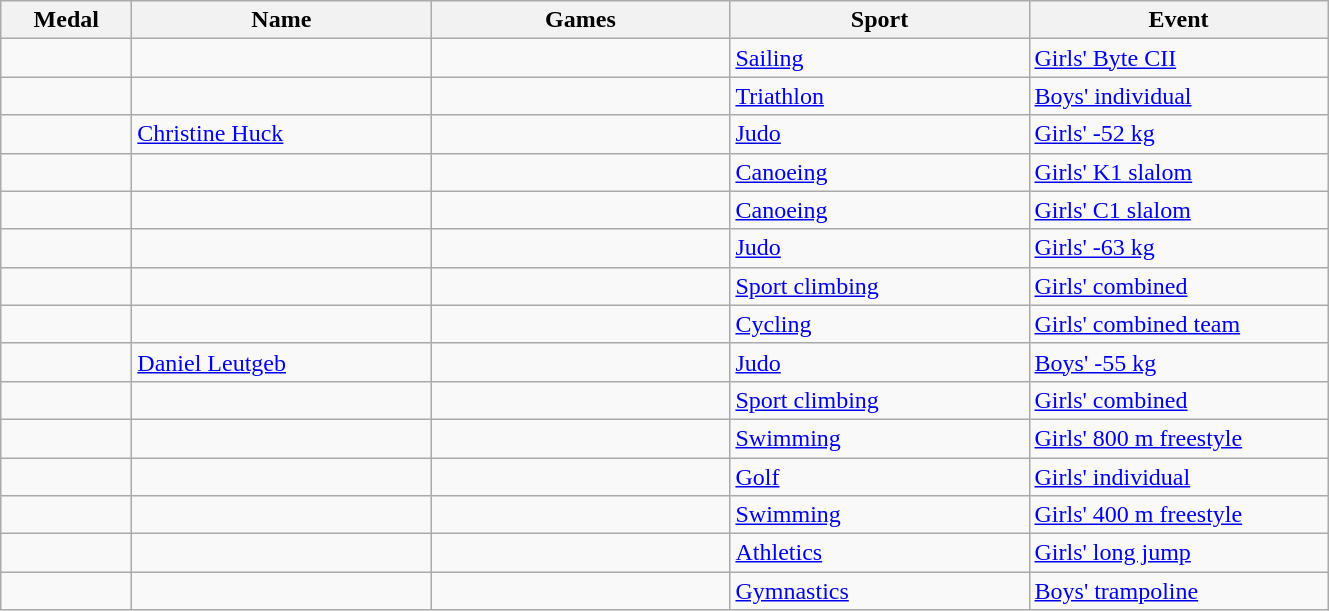<table class="wikitable sortable">
<tr>
<th style="width:5em">Medal</th>
<th style="width:12em">Name</th>
<th style="width:12em">Games</th>
<th style="width:12em">Sport</th>
<th style="width:12em">Event</th>
</tr>
<tr>
<td></td>
<td></td>
<td></td>
<td> <a href='#'>Sailing</a></td>
<td><a href='#'>Girls' Byte CII</a></td>
</tr>
<tr>
<td></td>
<td></td>
<td></td>
<td> <a href='#'>Triathlon</a></td>
<td><a href='#'>Boys' individual</a></td>
</tr>
<tr>
<td></td>
<td><a href='#'>Christine Huck</a></td>
<td></td>
<td> <a href='#'>Judo</a></td>
<td><a href='#'>Girls' -52 kg</a></td>
</tr>
<tr>
<td></td>
<td></td>
<td></td>
<td> <a href='#'>Canoeing</a></td>
<td><a href='#'>Girls' K1 slalom</a></td>
</tr>
<tr>
<td></td>
<td></td>
<td></td>
<td> <a href='#'>Canoeing</a></td>
<td><a href='#'>Girls' C1 slalom</a></td>
</tr>
<tr>
<td></td>
<td></td>
<td></td>
<td> <a href='#'>Judo</a></td>
<td><a href='#'>Girls' -63 kg</a></td>
</tr>
<tr>
<td></td>
<td></td>
<td></td>
<td> <a href='#'>Sport climbing</a></td>
<td><a href='#'>Girls' combined</a></td>
</tr>
<tr>
<td></td>
<td><br></td>
<td></td>
<td> <a href='#'>Cycling</a></td>
<td><a href='#'>Girls' combined team</a></td>
</tr>
<tr>
<td></td>
<td><a href='#'>Daniel Leutgeb</a></td>
<td></td>
<td> <a href='#'>Judo</a></td>
<td><a href='#'>Boys' -55 kg</a></td>
</tr>
<tr>
<td></td>
<td></td>
<td></td>
<td> <a href='#'>Sport climbing</a></td>
<td><a href='#'>Girls' combined</a></td>
</tr>
<tr>
<td></td>
<td></td>
<td></td>
<td> <a href='#'>Swimming</a></td>
<td><a href='#'>Girls' 800 m freestyle</a></td>
</tr>
<tr>
<td></td>
<td></td>
<td></td>
<td> <a href='#'>Golf</a></td>
<td><a href='#'>Girls' individual</a></td>
</tr>
<tr>
<td></td>
<td></td>
<td></td>
<td> <a href='#'>Swimming</a></td>
<td><a href='#'>Girls' 400 m freestyle</a></td>
</tr>
<tr>
<td></td>
<td></td>
<td></td>
<td> <a href='#'>Athletics</a></td>
<td><a href='#'>Girls' long jump</a></td>
</tr>
<tr>
<td></td>
<td></td>
<td></td>
<td> <a href='#'>Gymnastics</a></td>
<td><a href='#'>Boys' trampoline</a></td>
</tr>
</table>
